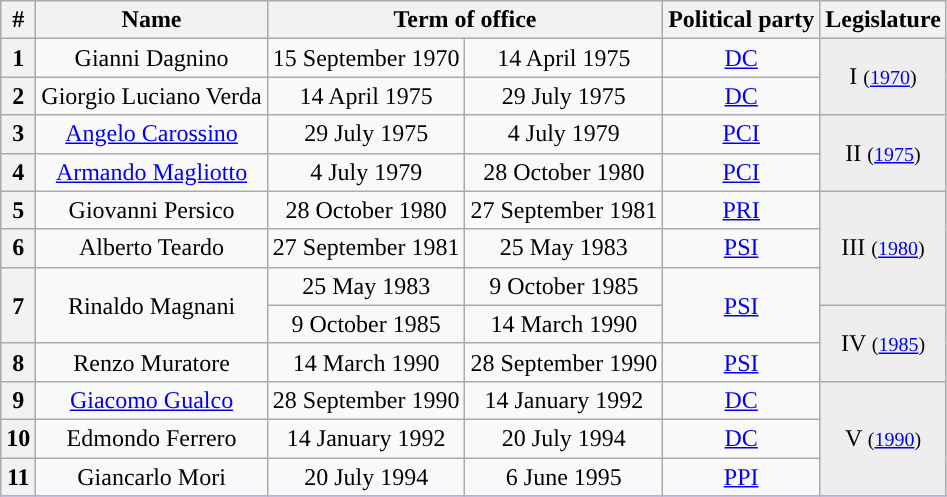<table class="wikitable" style="text-align:center; border:1px #AAAAFF solid">
<tr>
<th>#</th>
<th>Name</th>
<th colspan=2>Term of office</th>
<th>Political party</th>
<th>Legislature</th>
</tr>
<tr>
<th style="background:">1</th>
<td>Gianni Dagnino</td>
<td>15 September 1970</td>
<td>14 April 1975</td>
<td><a href='#'>DC</a></td>
<td rowspan=2 bgcolor=#EEEEEE>I <small>(<a href='#'>1970</a>)</small></td>
</tr>
<tr>
<th style="background:">2</th>
<td>Giorgio Luciano Verda</td>
<td>14 April 1975</td>
<td>29 July 1975</td>
<td><a href='#'>DC</a></td>
</tr>
<tr>
<th style="background:">3</th>
<td><a href='#'>Angelo Carossino</a></td>
<td>29 July 1975</td>
<td>4 July 1979</td>
<td><a href='#'>PCI</a></td>
<td rowspan=2 bgcolor=#EEEEEE>II <small>(<a href='#'>1975</a>)</small></td>
</tr>
<tr>
<th style="background:">4</th>
<td><a href='#'>Armando Magliotto</a></td>
<td>4 July 1979</td>
<td>28 October 1980</td>
<td><a href='#'>PCI</a></td>
</tr>
<tr>
<th style="background:">5</th>
<td>Giovanni Persico</td>
<td>28 October 1980</td>
<td>27 September 1981</td>
<td><a href='#'>PRI</a></td>
<td rowspan=3 bgcolor=#EEEEEE>III <small>(<a href='#'>1980</a>)</small></td>
</tr>
<tr>
<th style="background:">6</th>
<td>Alberto Teardo</td>
<td>27 September 1981</td>
<td>25 May 1983</td>
<td><a href='#'>PSI</a></td>
</tr>
<tr>
<th rowspan=2 style="background:">7</th>
<td rowspan=2>Rinaldo Magnani</td>
<td>25 May 1983</td>
<td>9 October 1985</td>
<td rowspan=2><a href='#'>PSI</a></td>
</tr>
<tr>
<td>9 October 1985</td>
<td>14 March 1990</td>
<td rowspan=2 bgcolor=#EEEEEE>IV <small>(<a href='#'>1985</a>)</small></td>
</tr>
<tr>
<th style="background:">8</th>
<td>Renzo Muratore</td>
<td>14 March 1990</td>
<td>28 September 1990</td>
<td><a href='#'>PSI</a></td>
</tr>
<tr>
<th style="background:">9</th>
<td><a href='#'>Giacomo Gualco</a></td>
<td>28 September 1990</td>
<td>14 January 1992</td>
<td><a href='#'>DC</a></td>
<td rowspan=3 bgcolor=#EEEEEE>V <small>(<a href='#'>1990</a>)</small></td>
</tr>
<tr>
<th style="background:">10</th>
<td>Edmondo Ferrero</td>
<td>14 January 1992</td>
<td>20 July 1994</td>
<td><a href='#'>DC</a></td>
</tr>
<tr>
<th style="background:">11</th>
<td>Giancarlo Mori</td>
<td>20 July 1994</td>
<td>6 June 1995</td>
<td><a href='#'>PPI</a></td>
</tr>
<tr>
</tr>
</table>
